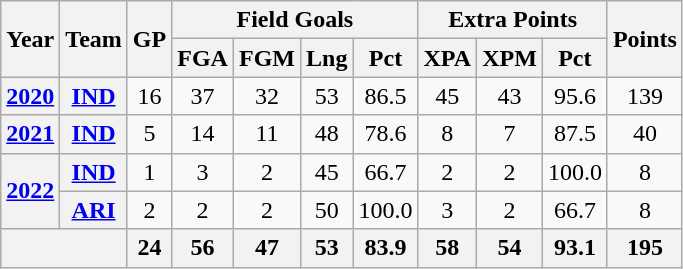<table class="wikitable" style="text-align:center;">
<tr>
<th rowspan="2">Year</th>
<th rowspan="2">Team</th>
<th rowspan="2">GP</th>
<th colspan="4">Field Goals</th>
<th colspan="3">Extra Points</th>
<th rowspan="2">Points</th>
</tr>
<tr>
<th>FGA</th>
<th>FGM</th>
<th>Lng</th>
<th>Pct</th>
<th>XPA</th>
<th>XPM</th>
<th>Pct</th>
</tr>
<tr>
<th><a href='#'>2020</a></th>
<th><a href='#'>IND</a></th>
<td>16</td>
<td>37</td>
<td>32</td>
<td>53</td>
<td>86.5</td>
<td>45</td>
<td>43</td>
<td>95.6</td>
<td>139</td>
</tr>
<tr>
<th><a href='#'>2021</a></th>
<th><a href='#'>IND</a></th>
<td>5</td>
<td>14</td>
<td>11</td>
<td>48</td>
<td>78.6</td>
<td>8</td>
<td>7</td>
<td>87.5</td>
<td>40</td>
</tr>
<tr>
<th rowspan="2"><a href='#'>2022</a></th>
<th><a href='#'>IND</a></th>
<td>1</td>
<td>3</td>
<td>2</td>
<td>45</td>
<td>66.7</td>
<td>2</td>
<td>2</td>
<td>100.0</td>
<td>8</td>
</tr>
<tr>
<th><a href='#'>ARI</a></th>
<td>2</td>
<td>2</td>
<td>2</td>
<td>50</td>
<td>100.0</td>
<td>3</td>
<td>2</td>
<td>66.7</td>
<td>8</td>
</tr>
<tr>
<th colspan="2"></th>
<th>24</th>
<th>56</th>
<th>47</th>
<th>53</th>
<th>83.9</th>
<th>58</th>
<th>54</th>
<th>93.1</th>
<th>195</th>
</tr>
</table>
